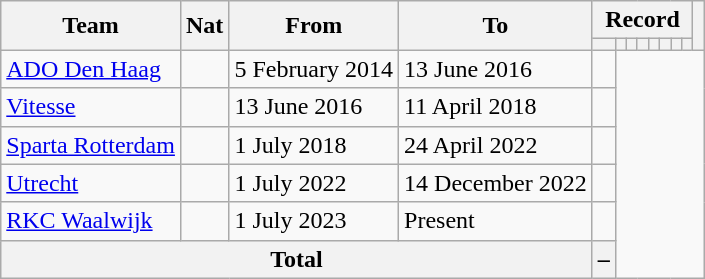<table class="wikitable" style="text-align: center">
<tr>
<th rowspan="2">Team</th>
<th rowspan="2">Nat</th>
<th rowspan="2">From</th>
<th rowspan="2">To</th>
<th colspan="8">Record</th>
<th rowspan=2></th>
</tr>
<tr>
<th></th>
<th></th>
<th></th>
<th></th>
<th></th>
<th></th>
<th></th>
<th></th>
</tr>
<tr>
<td align=left><a href='#'>ADO Den Haag</a></td>
<td></td>
<td align=left>5 February 2014</td>
<td align=left>13 June 2016<br></td>
<td></td>
</tr>
<tr>
<td align=left><a href='#'>Vitesse</a></td>
<td></td>
<td align=left>13 June 2016</td>
<td align=left>11 April 2018<br></td>
<td></td>
</tr>
<tr>
<td align=left><a href='#'>Sparta Rotterdam</a></td>
<td></td>
<td align=left>1 July 2018</td>
<td align=left>24 April 2022<br></td>
<td></td>
</tr>
<tr>
<td align=left><a href='#'>Utrecht</a></td>
<td></td>
<td align=left>1 July 2022</td>
<td align=left>14 December 2022<br></td>
<td></td>
</tr>
<tr>
<td align=left><a href='#'>RKC Waalwijk</a></td>
<td></td>
<td align=left>1 July 2023</td>
<td align=left>Present<br></td>
<td></td>
</tr>
<tr>
<th colspan=4>Total<br></th>
<th>–</th>
</tr>
</table>
